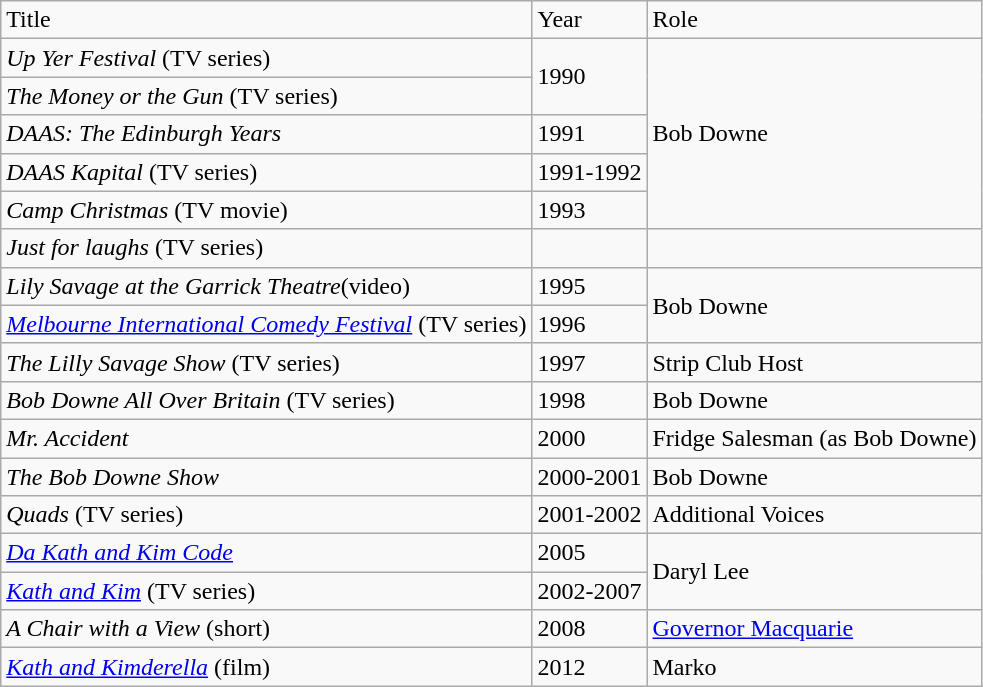<table class="wikitable">
<tr>
<td>Title</td>
<td>Year</td>
<td>Role</td>
</tr>
<tr>
<td><em>Up Yer Festival</em> (TV series)</td>
<td rowspan="2">1990</td>
<td rowspan="5">Bob Downe</td>
</tr>
<tr>
<td><em>The Money or the Gun</em> (TV series)</td>
</tr>
<tr>
<td><em>DAAS: The Edinburgh Years</em></td>
<td>1991</td>
</tr>
<tr>
<td><em>DAAS Kapital</em> (TV series)</td>
<td>1991-1992</td>
</tr>
<tr>
<td><em>Camp Christmas</em> (TV movie)</td>
<td>1993</td>
</tr>
<tr>
<td><em>Just for laughs</em> (TV series)</td>
<td></td>
<td></td>
</tr>
<tr>
<td><em>Lily Savage at the Garrick Theatre</em>(video)</td>
<td>1995</td>
<td rowspan="2">Bob Downe</td>
</tr>
<tr>
<td><em><a href='#'>Melbourne International Comedy Festival</a></em> (TV series)</td>
<td>1996</td>
</tr>
<tr>
<td><em>The Lilly Savage Show</em> (TV series)</td>
<td>1997</td>
<td>Strip Club Host</td>
</tr>
<tr>
<td><em>Bob Downe All Over Britain</em>  (TV series)</td>
<td>1998</td>
<td>Bob Downe</td>
</tr>
<tr>
<td><em>Mr. Accident</em></td>
<td>2000</td>
<td>Fridge Salesman (as Bob Downe)</td>
</tr>
<tr>
<td><em>The Bob Downe Show</em></td>
<td>2000-2001</td>
<td>Bob Downe</td>
</tr>
<tr>
<td><em>Quads</em> (TV series)</td>
<td>2001-2002</td>
<td>Additional Voices</td>
</tr>
<tr>
<td><em><a href='#'>Da Kath and Kim Code</a></em></td>
<td>2005</td>
<td rowspan="2">Daryl Lee</td>
</tr>
<tr>
<td><em><a href='#'>Kath and Kim</a></em> (TV series)</td>
<td>2002-2007</td>
</tr>
<tr>
<td><em>A Chair with a View</em> (short)</td>
<td>2008</td>
<td><a href='#'>Governor Macquarie</a></td>
</tr>
<tr>
<td><em><a href='#'>Kath and Kimderella</a></em> (film)</td>
<td>2012</td>
<td>Marko</td>
</tr>
</table>
